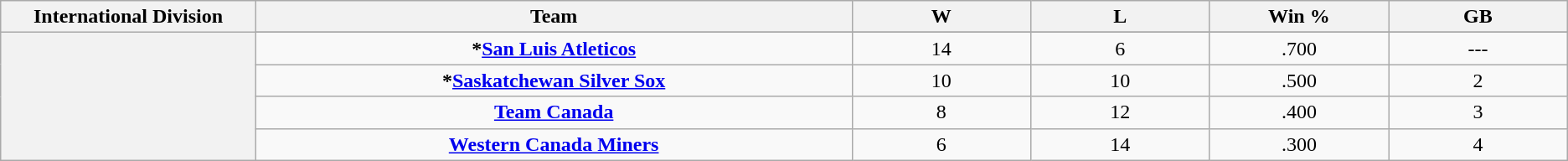<table class="wikitable">
<tr>
<th bgcolor="#DDDDFF" width="3%">International Division</th>
<th bgcolor="#DDDDFF" width="10%">Team</th>
<th bgcolor="#DDDDFF" width="3%">W</th>
<th bgcolor="#DDDDFF" width="3%">L</th>
<th bgcolor="#DDDDFF" width="3%">Win %</th>
<th bgcolor="#DDDDFF" width="3%">GB</th>
</tr>
<tr>
<th rowspan="7"></th>
</tr>
<tr>
<td align=center><strong>*<a href='#'>San Luis Atleticos</a></strong></td>
<td align=center>14</td>
<td align=center>6</td>
<td align=center>.700</td>
<td align=center>---</td>
</tr>
<tr>
<td align=center><strong>*<a href='#'>Saskatchewan Silver Sox</a></strong></td>
<td align=center>10</td>
<td align=center>10</td>
<td align=center>.500</td>
<td align=center>2</td>
</tr>
<tr>
<td align=center><strong><a href='#'>Team Canada</a></strong></td>
<td align=center>8</td>
<td align=center>12</td>
<td align=center>.400</td>
<td align=center>3</td>
</tr>
<tr>
<td align=center><strong><a href='#'>Western Canada Miners</a></strong></td>
<td align=center>6</td>
<td align=center>14</td>
<td align=center>.300</td>
<td align=center>4</td>
</tr>
</table>
